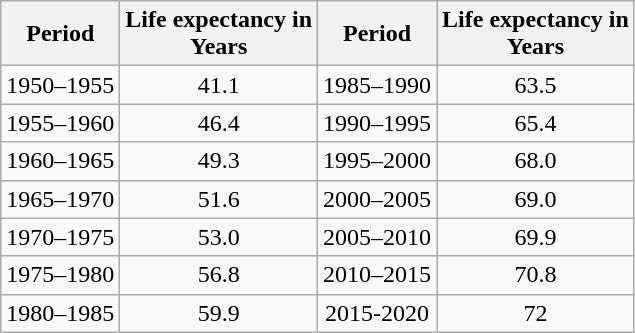<table class="wikitable" style="text-align:center">
<tr>
<th>Period</th>
<th>Life expectancy in<br>Years</th>
<th>Period</th>
<th>Life expectancy in<br>Years</th>
</tr>
<tr>
<td>1950–1955</td>
<td>41.1</td>
<td>1985–1990</td>
<td>63.5</td>
</tr>
<tr>
<td>1955–1960</td>
<td>46.4</td>
<td>1990–1995</td>
<td>65.4</td>
</tr>
<tr>
<td>1960–1965</td>
<td>49.3</td>
<td>1995–2000</td>
<td>68.0</td>
</tr>
<tr>
<td>1965–1970</td>
<td>51.6</td>
<td>2000–2005</td>
<td>69.0</td>
</tr>
<tr>
<td>1970–1975</td>
<td>53.0</td>
<td>2005–2010</td>
<td>69.9</td>
</tr>
<tr>
<td>1975–1980</td>
<td>56.8</td>
<td>2010–2015</td>
<td>70.8</td>
</tr>
<tr>
<td>1980–1985</td>
<td>59.9</td>
<td>2015-2020</td>
<td>72</td>
</tr>
</table>
